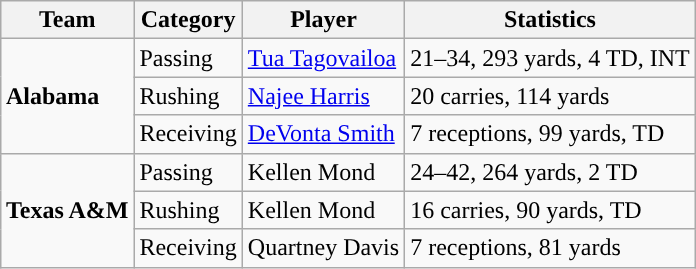<table class="wikitable" style="float: right;">
<tr>
<th>Team</th>
<th>Category</th>
<th>Player</th>
<th>Statistics</th>
</tr>
<tr>
<td rowspan=3><strong>Alabama</strong></td>
<td>Passing</td>
<td><a href='#'>Tua Tagovailoa</a></td>
<td>21–34, 293 yards, 4 TD, INT</td>
</tr>
<tr>
<td>Rushing</td>
<td><a href='#'>Najee Harris</a></td>
<td>20 carries, 114 yards</td>
</tr>
<tr>
<td>Receiving</td>
<td><a href='#'>DeVonta Smith</a></td>
<td>7 receptions, 99 yards, TD</td>
</tr>
<tr>
<td rowspan=3><strong>Texas A&M</strong></td>
<td>Passing</td>
<td>Kellen Mond</td>
<td>24–42, 264 yards, 2 TD</td>
</tr>
<tr>
<td>Rushing</td>
<td>Kellen Mond</td>
<td>16 carries, 90 yards, TD</td>
</tr>
<tr>
<td>Receiving</td>
<td>Quartney Davis</td>
<td>7 receptions, 81 yards</td>
</tr>
</table>
